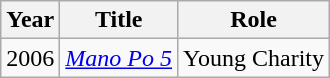<table class="wikitable sortable">
<tr>
<th>Year</th>
<th>Title</th>
<th>Role</th>
</tr>
<tr>
<td>2006</td>
<td><em><a href='#'>Mano Po 5</a></em></td>
<td>Young Charity</td>
</tr>
</table>
